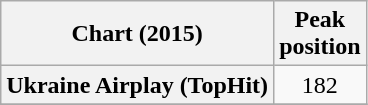<table class="wikitable plainrowheaders" style="text-align:center">
<tr>
<th scope="col">Chart (2015)</th>
<th scope="col">Peak<br>position</th>
</tr>
<tr>
<th scope="row">Ukraine Airplay (TopHit)</th>
<td>182</td>
</tr>
<tr>
</tr>
</table>
